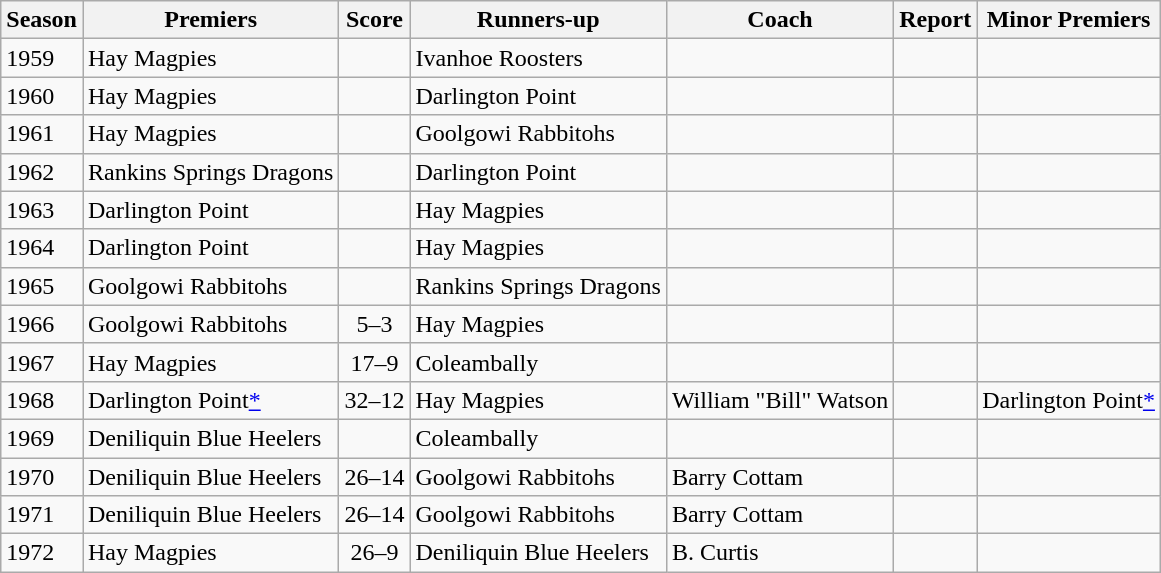<table class="wikitable sortable">
<tr>
<th>Season</th>
<th>Premiers</th>
<th>Score</th>
<th>Runners-up</th>
<th>Coach</th>
<th>Report</th>
<th>Minor Premiers</th>
</tr>
<tr>
<td>1959</td>
<td> Hay Magpies</td>
<td></td>
<td> Ivanhoe Roosters</td>
<td></td>
<td></td>
<td></td>
</tr>
<tr>
<td>1960</td>
<td> Hay Magpies</td>
<td></td>
<td> Darlington Point</td>
<td></td>
<td></td>
<td></td>
</tr>
<tr>
<td>1961</td>
<td> Hay Magpies</td>
<td></td>
<td> Goolgowi Rabbitohs</td>
<td></td>
<td></td>
<td></td>
</tr>
<tr>
<td>1962</td>
<td> Rankins Springs Dragons</td>
<td></td>
<td> Darlington Point</td>
<td></td>
<td></td>
<td></td>
</tr>
<tr>
<td>1963</td>
<td> Darlington Point</td>
<td></td>
<td> Hay Magpies</td>
<td></td>
<td></td>
<td></td>
</tr>
<tr>
<td>1964</td>
<td> Darlington Point</td>
<td></td>
<td> Hay Magpies</td>
<td></td>
<td></td>
<td></td>
</tr>
<tr>
<td>1965</td>
<td> Goolgowi Rabbitohs</td>
<td></td>
<td> Rankins Springs Dragons</td>
<td></td>
<td></td>
<td></td>
</tr>
<tr>
<td>1966</td>
<td> Goolgowi Rabbitohs</td>
<td align="center">5–3</td>
<td> Hay Magpies</td>
<td></td>
<td></td>
<td></td>
</tr>
<tr>
<td>1967</td>
<td> Hay Magpies</td>
<td align="center">17–9</td>
<td> Coleambally</td>
<td></td>
<td></td>
<td></td>
</tr>
<tr>
<td>1968</td>
<td> Darlington Point<a href='#'>*</a></td>
<td align="center">32–12</td>
<td> Hay Magpies</td>
<td>William "Bill" Watson</td>
<td></td>
<td> Darlington Point<a href='#'>*</a></td>
</tr>
<tr>
<td>1969</td>
<td> Deniliquin Blue Heelers</td>
<td align="center"></td>
<td> Coleambally</td>
<td></td>
<td></td>
<td></td>
</tr>
<tr>
<td>1970</td>
<td> Deniliquin Blue Heelers</td>
<td align="center">26–14</td>
<td> Goolgowi Rabbitohs</td>
<td>Barry Cottam</td>
<td></td>
<td></td>
</tr>
<tr>
<td>1971</td>
<td> Deniliquin Blue Heelers</td>
<td align="center">26–14</td>
<td> Goolgowi Rabbitohs</td>
<td>Barry Cottam</td>
<td></td>
<td></td>
</tr>
<tr>
<td>1972</td>
<td> Hay Magpies</td>
<td align="center">26–9</td>
<td> Deniliquin Blue Heelers</td>
<td>B. Curtis</td>
<td></td>
<td></td>
</tr>
</table>
